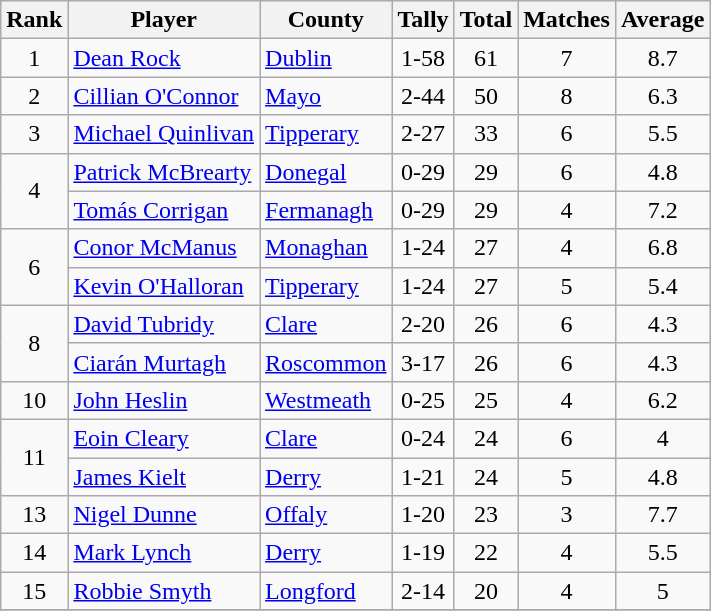<table class="wikitable sortable">
<tr>
<th>Rank</th>
<th>Player</th>
<th>County</th>
<th class="unsortable">Tally</th>
<th>Total</th>
<th>Matches</th>
<th>Average</th>
</tr>
<tr>
<td rowspan=1 align=center>1</td>
<td><a href='#'>Dean Rock</a></td>
<td> <a href='#'>Dublin</a></td>
<td align=center>1-58</td>
<td align=center>61</td>
<td align=center>7</td>
<td align=center>8.7</td>
</tr>
<tr>
<td rowspan=1 align=center>2</td>
<td><a href='#'>Cillian O'Connor</a></td>
<td> <a href='#'>Mayo</a></td>
<td align=center>2-44</td>
<td align=center>50</td>
<td align=center>8</td>
<td align=center>6.3</td>
</tr>
<tr>
<td rowspan=1 align=center>3</td>
<td><a href='#'>Michael Quinlivan</a></td>
<td> <a href='#'>Tipperary</a></td>
<td align=center>2-27</td>
<td align=center>33</td>
<td align=center>6</td>
<td align=center>5.5</td>
</tr>
<tr>
<td rowspan=2 align=center>4</td>
<td><a href='#'>Patrick McBrearty</a></td>
<td> <a href='#'>Donegal</a></td>
<td align=center>0-29</td>
<td align=center>29</td>
<td align=center>6</td>
<td align=center>4.8</td>
</tr>
<tr>
<td><a href='#'>Tomás Corrigan</a></td>
<td> <a href='#'>Fermanagh</a></td>
<td align=center>0-29</td>
<td align=center>29</td>
<td align=center>4</td>
<td align=center>7.2</td>
</tr>
<tr>
<td rowspan=2 align=center>6</td>
<td><a href='#'>Conor McManus</a></td>
<td> <a href='#'>Monaghan</a></td>
<td align=center>1-24</td>
<td align=center>27</td>
<td align=center>4</td>
<td align=center>6.8</td>
</tr>
<tr>
<td><a href='#'>Kevin O'Halloran</a></td>
<td> <a href='#'>Tipperary</a></td>
<td align=center>1-24</td>
<td align=center>27</td>
<td align=center>5</td>
<td align=center>5.4</td>
</tr>
<tr>
<td rowspan=2 align=center>8</td>
<td><a href='#'>David Tubridy</a></td>
<td> <a href='#'>Clare</a></td>
<td align=center>2-20</td>
<td align=center>26</td>
<td align=center>6</td>
<td align=center>4.3</td>
</tr>
<tr>
<td><a href='#'>Ciarán Murtagh</a></td>
<td> <a href='#'>Roscommon</a></td>
<td align=center>3-17</td>
<td align=center>26</td>
<td align=center>6</td>
<td align=center>4.3</td>
</tr>
<tr>
<td rowspan=1 align=center>10</td>
<td><a href='#'>John Heslin</a></td>
<td> <a href='#'>Westmeath</a></td>
<td align=center>0-25</td>
<td align=center>25</td>
<td align=center>4</td>
<td align=center>6.2</td>
</tr>
<tr>
<td rowspan=2 align=center>11</td>
<td><a href='#'>Eoin Cleary</a></td>
<td> <a href='#'>Clare</a></td>
<td align=center>0-24</td>
<td align=center>24</td>
<td align=center>6</td>
<td align=center>4</td>
</tr>
<tr>
<td><a href='#'>James Kielt</a></td>
<td> <a href='#'>Derry</a></td>
<td align=center>1-21</td>
<td align=center>24</td>
<td align=center>5</td>
<td align=center>4.8</td>
</tr>
<tr>
<td rowspan=1 align=center>13</td>
<td><a href='#'>Nigel Dunne</a></td>
<td> <a href='#'>Offaly</a></td>
<td align=center>1-20</td>
<td align=center>23</td>
<td align=center>3</td>
<td align=center>7.7</td>
</tr>
<tr>
<td rowspan=1 align=center>14</td>
<td><a href='#'>Mark Lynch</a></td>
<td> <a href='#'>Derry</a></td>
<td align=center>1-19</td>
<td align=center>22</td>
<td align=center>4</td>
<td align=center>5.5</td>
</tr>
<tr>
<td rowspan=1 align=center>15</td>
<td><a href='#'>Robbie Smyth</a></td>
<td> <a href='#'>Longford</a></td>
<td align=center>2-14</td>
<td align=center>20</td>
<td align=center>4</td>
<td align=center>5</td>
</tr>
<tr>
</tr>
</table>
